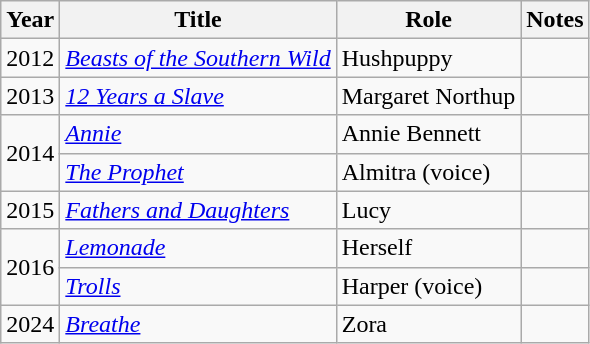<table class="wikitable sortable">
<tr>
<th>Year</th>
<th>Title</th>
<th>Role</th>
<th class="unsortable">Notes</th>
</tr>
<tr>
<td>2012</td>
<td><em><a href='#'>Beasts of the Southern Wild</a></em></td>
<td>Hushpuppy</td>
<td></td>
</tr>
<tr>
<td>2013</td>
<td><em><a href='#'>12 Years a Slave</a></em></td>
<td>Margaret Northup</td>
<td></td>
</tr>
<tr>
<td rowspan="2">2014</td>
<td><em><a href='#'>Annie</a></em></td>
<td>Annie Bennett</td>
<td></td>
</tr>
<tr>
<td><em><a href='#'>The Prophet</a></em></td>
<td>Almitra (voice)</td>
<td></td>
</tr>
<tr>
<td>2015</td>
<td><em><a href='#'>Fathers and Daughters</a></em></td>
<td>Lucy</td>
<td></td>
</tr>
<tr>
<td rowspan="2">2016</td>
<td><em><a href='#'>Lemonade</a></em></td>
<td>Herself</td>
<td></td>
</tr>
<tr>
<td><em><a href='#'>Trolls</a></em></td>
<td>Harper (voice)</td>
<td></td>
</tr>
<tr>
<td>2024</td>
<td><em><a href='#'>Breathe</a></em></td>
<td>Zora</td>
<td></td>
</tr>
</table>
